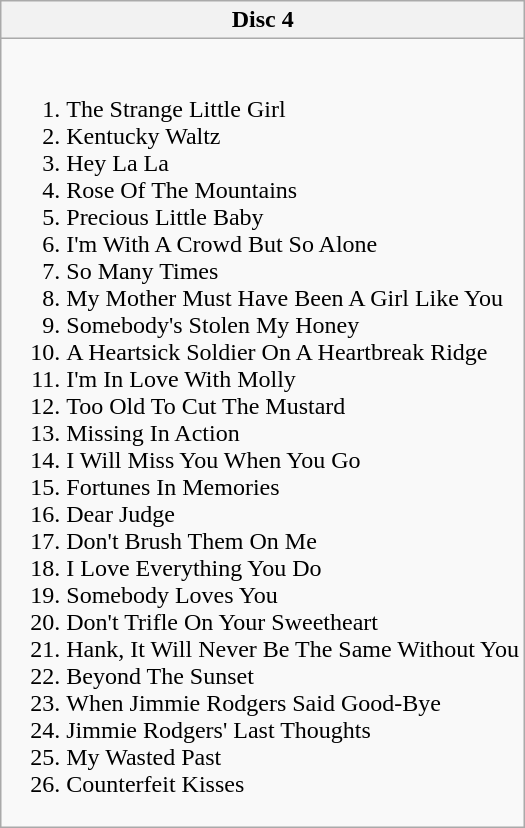<table class="wikitable collapsible collapsed">
<tr>
<th>Disc 4</th>
</tr>
<tr>
<td><br><ol><li>The Strange Little Girl</li><li>Kentucky Waltz</li><li>Hey La La</li><li>Rose Of The Mountains</li><li>Precious Little Baby</li><li>I'm With A Crowd But So Alone</li><li>So Many Times</li><li>My Mother Must Have Been A Girl Like You</li><li>Somebody's Stolen My Honey</li><li>A Heartsick Soldier On A Heartbreak Ridge</li><li>I'm In Love With Molly</li><li>Too Old To Cut The Mustard</li><li>Missing In Action</li><li>I Will Miss You When You Go</li><li>Fortunes In Memories</li><li>Dear Judge</li><li>Don't Brush Them On Me</li><li>I Love Everything You Do</li><li>Somebody Loves You</li><li>Don't Trifle On Your Sweetheart</li><li>Hank, It Will Never Be The Same Without You</li><li>Beyond The Sunset</li><li>When Jimmie Rodgers Said Good-Bye</li><li>Jimmie Rodgers' Last Thoughts</li><li>My Wasted Past</li><li>Counterfeit Kisses</li></ol></td>
</tr>
</table>
